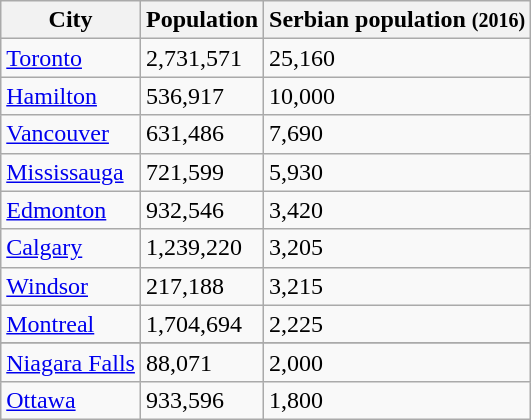<table class="wikitable">
<tr>
<th>City</th>
<th>Population</th>
<th>Serbian population <small>(2016)</small></th>
</tr>
<tr>
<td><a href='#'>Toronto</a></td>
<td>2,731,571</td>
<td>25,160</td>
</tr>
<tr>
<td><a href='#'>Hamilton</a></td>
<td>536,917</td>
<td>10,000</td>
</tr>
<tr>
<td><a href='#'>Vancouver</a></td>
<td>631,486</td>
<td>7,690</td>
</tr>
<tr>
<td><a href='#'>Mississauga</a></td>
<td>721,599</td>
<td>5,930</td>
</tr>
<tr>
<td><a href='#'>Edmonton</a></td>
<td>932,546</td>
<td>3,420</td>
</tr>
<tr>
<td><a href='#'>Calgary</a></td>
<td>1,239,220</td>
<td>3,205</td>
</tr>
<tr>
<td><a href='#'>Windsor</a></td>
<td>217,188</td>
<td>3,215</td>
</tr>
<tr>
<td><a href='#'>Montreal</a></td>
<td>1,704,694</td>
<td>2,225</td>
</tr>
<tr>
</tr>
<tr>
<td><a href='#'>Niagara Falls</a></td>
<td>88,071</td>
<td>2,000</td>
</tr>
<tr>
<td><a href='#'>Ottawa</a></td>
<td>933,596</td>
<td>1,800</td>
</tr>
</table>
